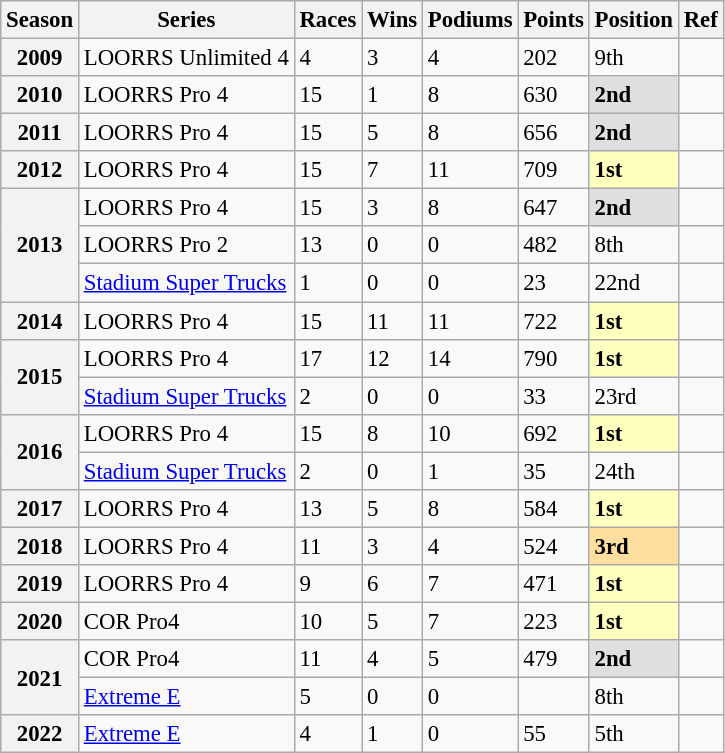<table class="wikitable" style="font-size: 95%;">
<tr>
<th>Season</th>
<th>Series</th>
<th>Races</th>
<th>Wins</th>
<th>Podiums</th>
<th>Points</th>
<th>Position</th>
<th>Ref</th>
</tr>
<tr>
<th>2009</th>
<td>LOORRS Unlimited 4</td>
<td>4</td>
<td>3</td>
<td>4</td>
<td>202</td>
<td>9th</td>
<td></td>
</tr>
<tr>
<th>2010</th>
<td>LOORRS Pro 4</td>
<td>15</td>
<td>1</td>
<td>8</td>
<td>630</td>
<td style="background:#DFDFDF;"><strong>2nd</strong></td>
<td></td>
</tr>
<tr>
<th>2011</th>
<td>LOORRS Pro 4</td>
<td>15</td>
<td>5</td>
<td>8</td>
<td>656</td>
<td style="background:#DFDFDF;"><strong>2nd</strong></td>
<td></td>
</tr>
<tr>
<th>2012</th>
<td>LOORRS Pro 4</td>
<td>15</td>
<td>7</td>
<td>11</td>
<td>709</td>
<td style="background:#FFFFBF;"><strong>1st</strong></td>
<td></td>
</tr>
<tr>
<th rowspan=3>2013</th>
<td>LOORRS Pro 4</td>
<td>15</td>
<td>3</td>
<td>8</td>
<td>647</td>
<td style="background:#DFDFDF;"><strong>2nd</strong></td>
<td></td>
</tr>
<tr>
<td>LOORRS Pro 2</td>
<td>13</td>
<td>0</td>
<td>0</td>
<td>482</td>
<td>8th</td>
<td></td>
</tr>
<tr>
<td><a href='#'>Stadium Super Trucks</a></td>
<td>1</td>
<td>0</td>
<td>0</td>
<td>23</td>
<td>22nd</td>
<td></td>
</tr>
<tr>
<th>2014</th>
<td>LOORRS Pro 4</td>
<td>15</td>
<td>11</td>
<td>11</td>
<td>722</td>
<td style="background:#FFFFBF;"><strong>1st</strong></td>
<td></td>
</tr>
<tr>
<th rowspan=2>2015</th>
<td>LOORRS Pro 4</td>
<td>17</td>
<td>12</td>
<td>14</td>
<td>790</td>
<td style="background:#FFFFBF;"><strong>1st</strong></td>
<td></td>
</tr>
<tr>
<td><a href='#'>Stadium Super Trucks</a></td>
<td>2</td>
<td>0</td>
<td>0</td>
<td>33</td>
<td>23rd</td>
<td></td>
</tr>
<tr>
<th rowspan=2>2016</th>
<td>LOORRS Pro 4</td>
<td>15</td>
<td>8</td>
<td>10</td>
<td>692</td>
<td style="background:#FFFFBF;"><strong>1st</strong></td>
<td></td>
</tr>
<tr>
<td><a href='#'>Stadium Super Trucks</a></td>
<td>2</td>
<td>0</td>
<td>1</td>
<td>35</td>
<td>24th</td>
<td></td>
</tr>
<tr>
<th>2017</th>
<td>LOORRS Pro 4</td>
<td>13</td>
<td>5</td>
<td>8</td>
<td>584</td>
<td style="background:#FFFFBF;"><strong>1st</strong></td>
<td></td>
</tr>
<tr>
<th>2018</th>
<td>LOORRS Pro 4</td>
<td>11</td>
<td>3</td>
<td>4</td>
<td>524</td>
<td style="background:#FFDF9F;"><strong>3rd</strong></td>
<td></td>
</tr>
<tr>
<th>2019</th>
<td>LOORRS Pro 4</td>
<td>9</td>
<td>6</td>
<td>7</td>
<td>471</td>
<td style="background:#FFFFBF;"><strong>1st</strong></td>
<td></td>
</tr>
<tr>
<th>2020</th>
<td>COR Pro4</td>
<td>10</td>
<td>5</td>
<td>7</td>
<td>223</td>
<td style="background:#FFFFBF;"><strong>1st</strong></td>
<td></td>
</tr>
<tr>
<th rowspan=2>2021</th>
<td>COR Pro4</td>
<td>11</td>
<td>4</td>
<td>5</td>
<td>479</td>
<td style="background:#DFDFDF;"><strong>2nd</strong></td>
<td></td>
</tr>
<tr>
<td><a href='#'>Extreme E</a></td>
<td>5</td>
<td>0</td>
<td>0</td>
<td></td>
<td>8th</td>
<td></td>
</tr>
<tr>
<th>2022</th>
<td><a href='#'>Extreme E</a></td>
<td>4</td>
<td>1</td>
<td>0</td>
<td>55</td>
<td>5th</td>
<td></td>
</tr>
</table>
